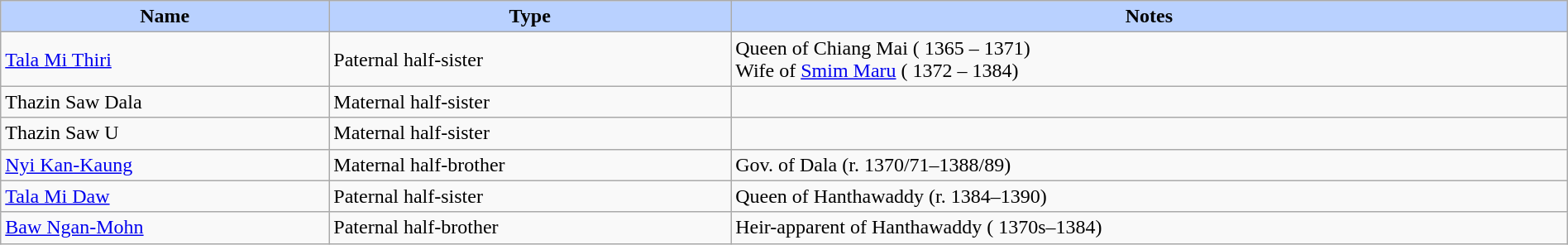<table width=100% class="wikitable">
<tr>
<th style="background-color:#B9D1FF">Name</th>
<th style="background-color:#B9D1FF">Type</th>
<th style="background-color:#B9D1FF">Notes</th>
</tr>
<tr>
<td><a href='#'>Tala Mi Thiri</a></td>
<td>Paternal half-sister</td>
<td>Queen of Chiang Mai ( 1365 –  1371) <br> Wife of <a href='#'>Smim Maru</a> ( 1372 – 1384)</td>
</tr>
<tr>
<td>Thazin Saw Dala</td>
<td>Maternal half-sister</td>
<td></td>
</tr>
<tr>
<td>Thazin Saw U</td>
<td>Maternal half-sister</td>
<td></td>
</tr>
<tr>
<td><a href='#'>Nyi Kan-Kaung</a></td>
<td>Maternal half-brother</td>
<td>Gov. of Dala (r. 1370/71–1388/89)</td>
</tr>
<tr>
<td><a href='#'>Tala Mi Daw</a></td>
<td>Paternal half-sister</td>
<td>Queen of Hanthawaddy (r. 1384–1390)</td>
</tr>
<tr>
<td><a href='#'>Baw Ngan-Mohn</a></td>
<td>Paternal half-brother</td>
<td>Heir-apparent of Hanthawaddy ( 1370s–1384)</td>
</tr>
</table>
